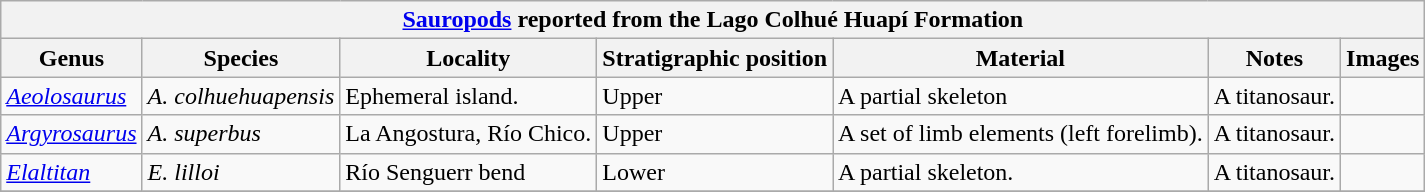<table class="wikitable" align="center">
<tr>
<th colspan="7" align="center"><strong><a href='#'>Sauropods</a> reported from the Lago Colhué Huapí Formation</strong></th>
</tr>
<tr>
<th>Genus</th>
<th>Species</th>
<th>Locality</th>
<th>Stratigraphic position</th>
<th>Material</th>
<th>Notes</th>
<th>Images</th>
</tr>
<tr>
<td><em><a href='#'>Aeolosaurus</a></em></td>
<td><em>A. colhuehuapensis</em></td>
<td>Ephemeral island.</td>
<td>Upper</td>
<td>A partial skeleton</td>
<td>A titanosaur.</td>
<td></td>
</tr>
<tr>
<td><em><a href='#'>Argyrosaurus</a></em></td>
<td><em>A. superbus</em></td>
<td>La Angostura, Río Chico.</td>
<td>Upper</td>
<td>A set of limb elements (left forelimb).</td>
<td>A titanosaur.</td>
<td></td>
</tr>
<tr>
<td><em><a href='#'>Elaltitan</a></em></td>
<td><em>E. lilloi</em></td>
<td>Río Senguerr bend</td>
<td>Lower</td>
<td>A partial skeleton.</td>
<td>A titanosaur.</td>
<td></td>
</tr>
<tr>
</tr>
</table>
